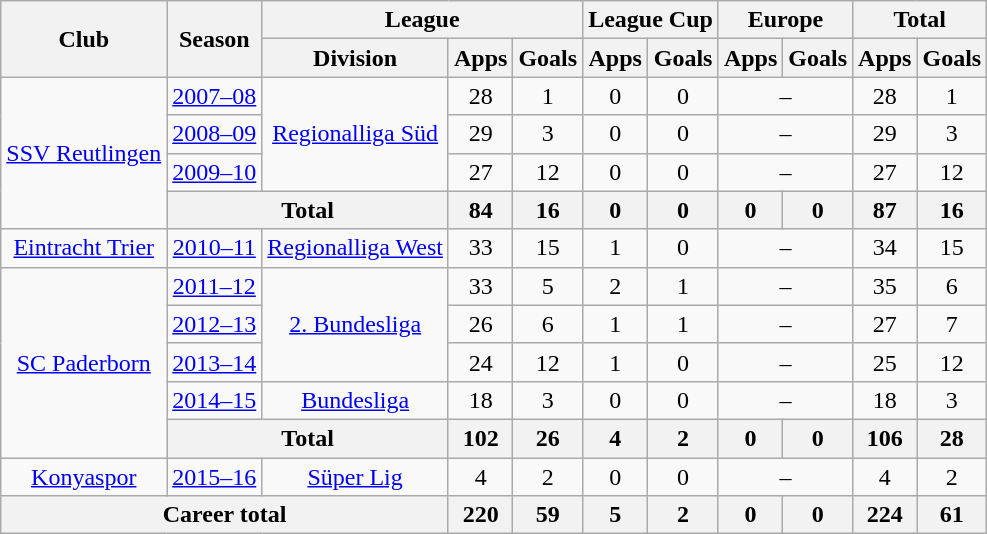<table class="wikitable" style="text-align:center">
<tr>
<th rowspan="2">Club</th>
<th rowspan="2">Season</th>
<th colspan="3">League</th>
<th colspan="2">League Cup</th>
<th colspan="2">Europe</th>
<th colspan="2">Total</th>
</tr>
<tr>
<th>Division</th>
<th>Apps</th>
<th>Goals</th>
<th>Apps</th>
<th>Goals</th>
<th>Apps</th>
<th>Goals</th>
<th>Apps</th>
<th>Goals</th>
</tr>
<tr>
<td rowspan="4"><a href='#'>SSV Reutlingen</a></td>
<td><a href='#'>2007–08</a></td>
<td rowspan="3"><a href='#'>Regionalliga Süd</a></td>
<td>28</td>
<td>1</td>
<td>0</td>
<td>0</td>
<td colspan="2">–</td>
<td>28</td>
<td>1</td>
</tr>
<tr>
<td><a href='#'>2008–09</a></td>
<td>29</td>
<td>3</td>
<td>0</td>
<td>0</td>
<td colspan="2">–</td>
<td>29</td>
<td>3</td>
</tr>
<tr>
<td><a href='#'>2009–10</a></td>
<td>27</td>
<td>12</td>
<td>0</td>
<td>0</td>
<td colspan="2">–</td>
<td>27</td>
<td>12</td>
</tr>
<tr>
<th colspan="2">Total</th>
<th>84</th>
<th>16</th>
<th>0</th>
<th>0</th>
<th>0</th>
<th>0</th>
<th>87</th>
<th>16</th>
</tr>
<tr>
<td><a href='#'>Eintracht Trier</a></td>
<td><a href='#'>2010–11</a></td>
<td><a href='#'>Regionalliga West</a></td>
<td>33</td>
<td>15</td>
<td>1</td>
<td>0</td>
<td colspan="2">–</td>
<td>34</td>
<td>15</td>
</tr>
<tr>
<td rowspan="5"><a href='#'>SC Paderborn</a></td>
<td><a href='#'>2011–12</a></td>
<td rowspan="3"><a href='#'>2. Bundesliga</a></td>
<td>33</td>
<td>5</td>
<td>2</td>
<td>1</td>
<td colspan="2">–</td>
<td>35</td>
<td>6</td>
</tr>
<tr>
<td><a href='#'>2012–13</a></td>
<td>26</td>
<td>6</td>
<td>1</td>
<td>1</td>
<td colspan="2">–</td>
<td>27</td>
<td>7</td>
</tr>
<tr>
<td><a href='#'>2013–14</a></td>
<td>24</td>
<td>12</td>
<td>1</td>
<td>0</td>
<td colspan="2">–</td>
<td>25</td>
<td>12</td>
</tr>
<tr>
<td><a href='#'>2014–15</a></td>
<td><a href='#'>Bundesliga</a></td>
<td>18</td>
<td>3</td>
<td>0</td>
<td>0</td>
<td colspan="2">–</td>
<td>18</td>
<td>3</td>
</tr>
<tr>
<th colspan="2">Total</th>
<th>102</th>
<th>26</th>
<th>4</th>
<th>2</th>
<th>0</th>
<th>0</th>
<th>106</th>
<th>28</th>
</tr>
<tr>
<td><a href='#'>Konyaspor</a></td>
<td><a href='#'>2015–16</a></td>
<td><a href='#'>Süper Lig</a></td>
<td>4</td>
<td>2</td>
<td>0</td>
<td>0</td>
<td colspan="2">–</td>
<td>4</td>
<td>2</td>
</tr>
<tr>
<th colspan="3">Career total</th>
<th>220</th>
<th>59</th>
<th>5</th>
<th>2</th>
<th>0</th>
<th>0</th>
<th>224</th>
<th>61</th>
</tr>
</table>
